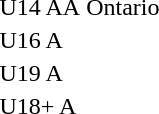<table>
<tr>
<td>U14 AA</td>
<td>    Ontario</td>
<td></td>
<td></td>
</tr>
<tr>
<td>U16 A</td>
<td></td>
<td></td>
</tr>
<tr>
<td>U19 A</td>
<td></td>
<td></td>
<td></td>
</tr>
<tr>
<td>U18+ A</td>
<td></td>
<td></td>
<td></td>
</tr>
</table>
